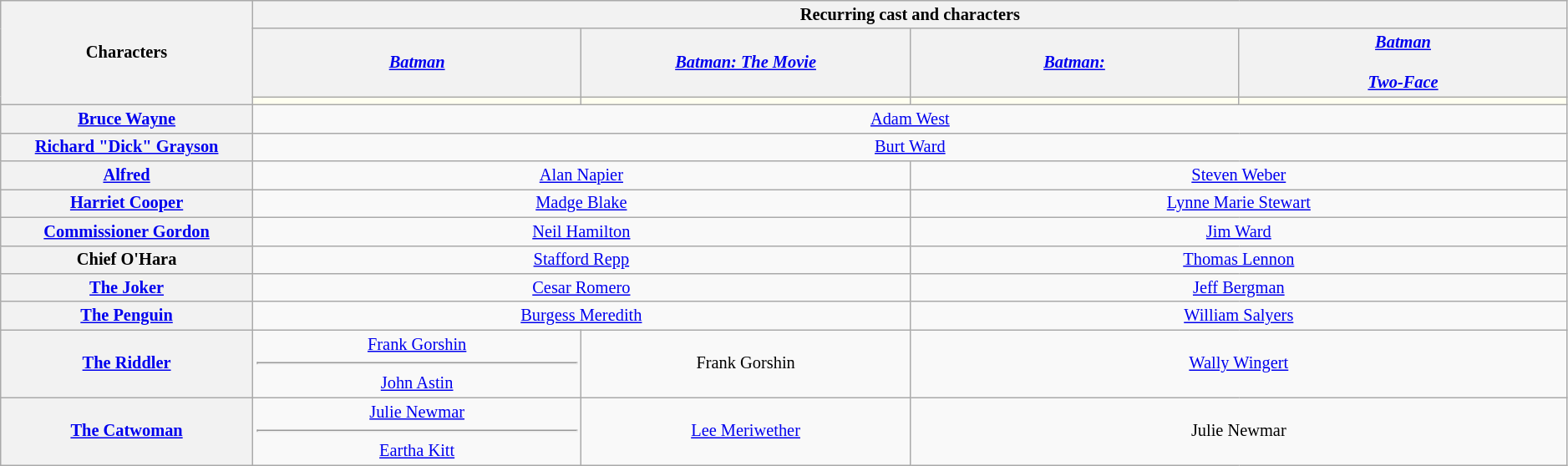<table class="wikitable" style="text-align:center; width:99%; font-size:85%">
<tr>
<th rowspan="3" style="width:9.20%;">Characters</th>
<th colspan="4" style="text-align:center;">Recurring cast and characters</th>
</tr>
<tr>
<th style="text-align:center; width:12%;"><a href='#'><em>Batman</em></a></th>
<th style="text-align:center; width:12%;"><a href='#'><em>Batman: The Movie</em></a></th>
<th style="text-align:center; width:12%;"><a href='#'><em>Batman:<br></em></a></th>
<th style="text-align:center; width:12%;"><a href='#'><em>Batman<br><br>Two-Face</em></a></th>
</tr>
<tr>
<td style="background:ivory;"></td>
<td style="background:ivory;"></td>
<td style="background:ivory;"></td>
<td style="background:ivory;"></td>
</tr>
<tr>
<th><a href='#'>Bruce Wayne<br></a></th>
<td colspan="4"><a href='#'>Adam West</a></td>
</tr>
<tr>
<th><a href='#'>Richard "Dick" Grayson<br></a></th>
<td colspan="4"><a href='#'>Burt Ward</a></td>
</tr>
<tr>
<th><a href='#'>Alfred</a></th>
<td colspan="2"><a href='#'>Alan Napier</a></td>
<td colspan="2"><a href='#'>Steven Weber</a></td>
</tr>
<tr>
<th><a href='#'>Harriet Cooper</a></th>
<td colspan="2"><a href='#'>Madge Blake</a></td>
<td colspan="2"><a href='#'>Lynne Marie Stewart</a></td>
</tr>
<tr>
<th><a href='#'>Commissioner Gordon</a></th>
<td colspan="2"><a href='#'>Neil Hamilton</a></td>
<td colspan="2"><a href='#'>Jim Ward</a></td>
</tr>
<tr>
<th>Chief O'Hara</th>
<td colspan="2"><a href='#'>Stafford Repp</a></td>
<td colspan="2"><a href='#'>Thomas Lennon</a></td>
</tr>
<tr>
<th><a href='#'>The Joker</a></th>
<td colspan="2"><a href='#'>Cesar Romero</a></td>
<td colspan="2"><a href='#'>Jeff Bergman</a></td>
</tr>
<tr>
<th><a href='#'>The Penguin</a></th>
<td colspan="2"><a href='#'>Burgess Meredith</a></td>
<td colspan="2"><a href='#'>William Salyers</a></td>
</tr>
<tr>
<th><a href='#'>The Riddler</a></th>
<td><a href='#'>Frank Gorshin</a> <hr><a href='#'>John  Astin</a> </td>
<td>Frank Gorshin</td>
<td colspan="2"><a href='#'>Wally Wingert</a></td>
</tr>
<tr>
<th><a href='#'>The Catwoman</a></th>
<td><a href='#'>Julie Newmar</a> <hr><a href='#'>Eartha Kitt</a> </td>
<td><a href='#'>Lee Meriwether</a></td>
<td colspan="2">Julie Newmar</td>
</tr>
</table>
